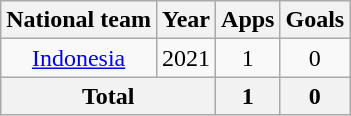<table class=wikitable style=text-align:center>
<tr>
<th>National team</th>
<th>Year</th>
<th>Apps</th>
<th>Goals</th>
</tr>
<tr>
<td><a href='#'>Indonesia</a></td>
<td>2021</td>
<td>1</td>
<td>0</td>
</tr>
<tr>
<th colspan="2">Total</th>
<th>1</th>
<th>0</th>
</tr>
</table>
